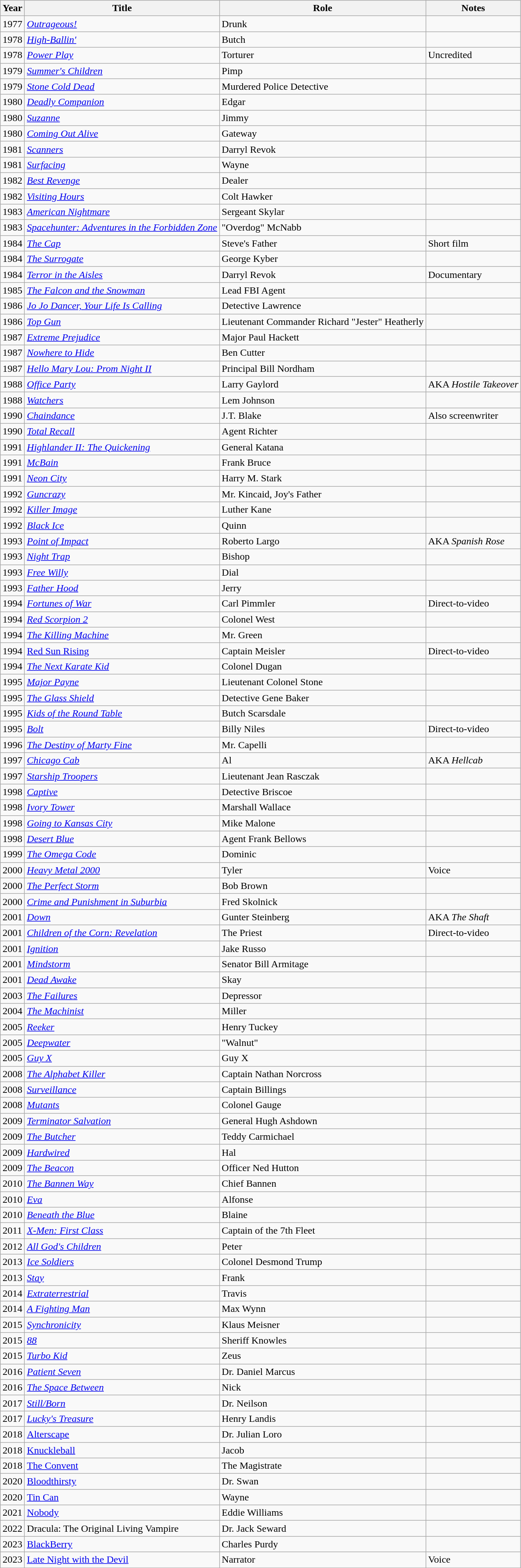<table class="wikitable sortable">
<tr>
<th>Year</th>
<th>Title</th>
<th>Role</th>
<th class=unsortable>Notes</th>
</tr>
<tr>
<td>1977</td>
<td><em><a href='#'>Outrageous!</a></em></td>
<td>Drunk</td>
<td></td>
</tr>
<tr>
<td>1978</td>
<td><em><a href='#'>High-Ballin'</a></em></td>
<td>Butch</td>
<td></td>
</tr>
<tr>
<td>1978</td>
<td><em><a href='#'>Power Play</a></em></td>
<td>Torturer</td>
<td>Uncredited</td>
</tr>
<tr>
<td>1979</td>
<td><em><a href='#'>Summer's Children</a></em></td>
<td>Pimp</td>
<td></td>
</tr>
<tr>
<td>1979</td>
<td><em><a href='#'>Stone Cold Dead</a></em></td>
<td>Murdered Police Detective</td>
<td></td>
</tr>
<tr>
<td>1980</td>
<td><em><a href='#'>Deadly Companion</a></em></td>
<td>Edgar</td>
<td></td>
</tr>
<tr>
<td>1980</td>
<td><em><a href='#'>Suzanne</a></em></td>
<td>Jimmy</td>
<td></td>
</tr>
<tr>
<td>1980</td>
<td><em><a href='#'>Coming Out Alive</a></em></td>
<td>Gateway</td>
<td></td>
</tr>
<tr>
<td>1981</td>
<td><em><a href='#'>Scanners</a></em></td>
<td>Darryl Revok</td>
<td></td>
</tr>
<tr>
<td>1981</td>
<td><em><a href='#'>Surfacing</a></em></td>
<td>Wayne</td>
<td></td>
</tr>
<tr>
<td>1982</td>
<td><em><a href='#'>Best Revenge</a></em></td>
<td>Dealer</td>
<td></td>
</tr>
<tr>
<td>1982</td>
<td><em><a href='#'>Visiting Hours</a></em></td>
<td>Colt Hawker</td>
<td></td>
</tr>
<tr>
<td>1983</td>
<td><em><a href='#'>American Nightmare</a></em></td>
<td>Sergeant Skylar</td>
<td></td>
</tr>
<tr>
<td>1983</td>
<td><em><a href='#'>Spacehunter: Adventures in the Forbidden Zone</a></em></td>
<td>"Overdog" McNabb</td>
<td></td>
</tr>
<tr>
<td>1984</td>
<td data-sort-value="Cap, The"><em><a href='#'>The Cap</a></em></td>
<td>Steve's Father</td>
<td>Short film</td>
</tr>
<tr>
<td>1984</td>
<td data-sort-value="Surrogate, The"><em><a href='#'>The Surrogate</a></em></td>
<td>George Kyber</td>
<td></td>
</tr>
<tr>
<td>1984</td>
<td><em><a href='#'>Terror in the Aisles</a></em></td>
<td>Darryl Revok</td>
<td>Documentary</td>
</tr>
<tr>
<td>1985</td>
<td data-sort-value="Falcon and the Snowman, The"><em><a href='#'>The Falcon and the Snowman</a></em></td>
<td>Lead FBI Agent</td>
<td></td>
</tr>
<tr>
<td>1986</td>
<td><em><a href='#'>Jo Jo Dancer, Your Life Is Calling</a></em></td>
<td>Detective Lawrence</td>
<td></td>
</tr>
<tr>
<td>1986</td>
<td><em><a href='#'>Top Gun</a></em></td>
<td>Lieutenant Commander Richard "Jester" Heatherly</td>
<td></td>
</tr>
<tr>
<td>1987</td>
<td><em><a href='#'>Extreme Prejudice</a></em></td>
<td>Major Paul Hackett</td>
<td></td>
</tr>
<tr>
<td>1987</td>
<td><em><a href='#'>Nowhere to Hide</a></em></td>
<td>Ben Cutter</td>
<td></td>
</tr>
<tr>
<td>1987</td>
<td><em><a href='#'>Hello Mary Lou: Prom Night II</a></em></td>
<td>Principal Bill Nordham</td>
<td></td>
</tr>
<tr>
<td>1988</td>
<td><em><a href='#'>Office Party</a></em></td>
<td>Larry Gaylord</td>
<td>AKA <em>Hostile Takeover</em></td>
</tr>
<tr>
<td>1988</td>
<td><em><a href='#'>Watchers</a></em></td>
<td>Lem Johnson</td>
<td></td>
</tr>
<tr>
<td>1990</td>
<td><em><a href='#'>Chaindance</a></em></td>
<td>J.T. Blake</td>
<td>Also screenwriter</td>
</tr>
<tr>
<td>1990</td>
<td><em><a href='#'>Total Recall</a></em></td>
<td>Agent Richter</td>
<td></td>
</tr>
<tr>
<td>1991</td>
<td><em><a href='#'>Highlander II: The Quickening</a></em></td>
<td>General Katana</td>
<td></td>
</tr>
<tr>
<td>1991</td>
<td><em><a href='#'>McBain</a></em></td>
<td>Frank Bruce</td>
<td></td>
</tr>
<tr>
<td>1991</td>
<td><em><a href='#'>Neon City</a></em></td>
<td>Harry M. Stark</td>
<td></td>
</tr>
<tr>
<td>1992</td>
<td><em><a href='#'>Guncrazy</a></em></td>
<td>Mr. Kincaid, Joy's Father</td>
<td></td>
</tr>
<tr>
<td>1992</td>
<td><em><a href='#'>Killer Image</a></em></td>
<td>Luther Kane</td>
<td></td>
</tr>
<tr>
<td>1992</td>
<td><em><a href='#'>Black Ice</a></em></td>
<td>Quinn</td>
<td></td>
</tr>
<tr>
<td>1993</td>
<td><em><a href='#'>Point of Impact</a></em></td>
<td>Roberto Largo</td>
<td>AKA <em>Spanish Rose</em></td>
</tr>
<tr>
<td>1993</td>
<td><em><a href='#'>Night Trap</a></em></td>
<td>Bishop</td>
<td></td>
</tr>
<tr>
<td>1993</td>
<td><em><a href='#'>Free Willy</a></em></td>
<td>Dial</td>
<td></td>
</tr>
<tr>
<td>1993</td>
<td><em><a href='#'>Father Hood</a></em></td>
<td>Jerry</td>
<td></td>
</tr>
<tr>
<td>1994</td>
<td><em><a href='#'>Fortunes of War</a></em></td>
<td>Carl Pimmler</td>
<td>Direct-to-video</td>
</tr>
<tr>
<td>1994</td>
<td><em><a href='#'>Red Scorpion 2</a></em></td>
<td>Colonel West</td>
<td></td>
</tr>
<tr>
<td>1994</td>
<td data-sort-value="Killing Machine, The"><em><a href='#'>The Killing Machine</a></em></td>
<td>Mr. Green</td>
<td></td>
</tr>
<tr>
<td>1994</td>
<td><a href='#'>Red Sun Rising</a></td>
<td>Captain Meisler</td>
<td>Direct-to-video</td>
</tr>
<tr>
<td>1994</td>
<td data-sort-value="Next Karate Kid, The"><em><a href='#'>The Next Karate Kid</a></em></td>
<td>Colonel Dugan</td>
<td></td>
</tr>
<tr>
<td>1995</td>
<td><em><a href='#'>Major Payne</a></em></td>
<td>Lieutenant Colonel Stone</td>
<td></td>
</tr>
<tr>
<td>1995</td>
<td data-sort-value="Glass Shield, The"><em><a href='#'>The Glass Shield</a></em></td>
<td>Detective Gene Baker</td>
<td></td>
</tr>
<tr>
<td>1995</td>
<td><em><a href='#'>Kids of the Round Table</a></em></td>
<td>Butch Scarsdale</td>
<td></td>
</tr>
<tr>
<td>1995</td>
<td><em><a href='#'>Bolt</a></em></td>
<td>Billy Niles</td>
<td>Direct-to-video</td>
</tr>
<tr>
<td>1996</td>
<td data-sort-value="Destiny of Marty Fine, The"><em><a href='#'>The Destiny of Marty Fine</a></em></td>
<td>Mr. Capelli</td>
<td></td>
</tr>
<tr>
<td>1997</td>
<td><em><a href='#'>Chicago Cab</a></em></td>
<td>Al</td>
<td>AKA <em>Hellcab</em></td>
</tr>
<tr>
<td>1997</td>
<td><em><a href='#'>Starship Troopers</a></em></td>
<td>Lieutenant Jean Rasczak</td>
<td></td>
</tr>
<tr>
<td>1998</td>
<td><em><a href='#'>Captive</a></em></td>
<td>Detective Briscoe</td>
<td></td>
</tr>
<tr>
<td>1998</td>
<td><em><a href='#'>Ivory Tower</a></em></td>
<td>Marshall Wallace</td>
<td></td>
</tr>
<tr>
<td>1998</td>
<td><em><a href='#'>Going to Kansas City</a></em></td>
<td>Mike Malone</td>
<td></td>
</tr>
<tr>
<td>1998</td>
<td><em><a href='#'>Desert Blue</a></em></td>
<td>Agent Frank Bellows</td>
<td></td>
</tr>
<tr>
<td>1999</td>
<td data-sort-value="Omega Code, The"><em><a href='#'>The Omega Code</a></em></td>
<td>Dominic</td>
<td></td>
</tr>
<tr>
<td>2000</td>
<td><em><a href='#'>Heavy Metal 2000</a></em></td>
<td>Tyler</td>
<td>Voice</td>
</tr>
<tr>
<td>2000</td>
<td data-sort-value="Perfect Storm, The"><em><a href='#'>The Perfect Storm</a></em></td>
<td>Bob Brown</td>
<td></td>
</tr>
<tr>
<td>2000</td>
<td><em><a href='#'>Crime and Punishment in Suburbia</a></em></td>
<td>Fred Skolnick</td>
<td></td>
</tr>
<tr>
<td>2001</td>
<td><em><a href='#'>Down</a></em></td>
<td>Gunter Steinberg</td>
<td>AKA <em>The Shaft</em></td>
</tr>
<tr>
<td>2001</td>
<td><em><a href='#'>Children of the Corn: Revelation</a></em></td>
<td>The Priest</td>
<td>Direct-to-video</td>
</tr>
<tr>
<td>2001</td>
<td><em><a href='#'>Ignition</a></em></td>
<td>Jake Russo</td>
<td></td>
</tr>
<tr>
<td>2001</td>
<td><em><a href='#'>Mindstorm</a></em></td>
<td>Senator Bill Armitage</td>
<td></td>
</tr>
<tr>
<td>2001</td>
<td><em><a href='#'>Dead Awake</a></em></td>
<td>Skay</td>
<td></td>
</tr>
<tr>
<td>2003</td>
<td data-sort-value="Failures, The"><em><a href='#'>The Failures</a></em></td>
<td>Depressor</td>
<td></td>
</tr>
<tr>
<td>2004</td>
<td data-sort-value="Machinist, The"><em><a href='#'>The Machinist</a></em></td>
<td>Miller</td>
<td></td>
</tr>
<tr>
<td>2005</td>
<td><em><a href='#'>Reeker</a></em></td>
<td>Henry Tuckey</td>
<td></td>
</tr>
<tr>
<td>2005</td>
<td><em><a href='#'>Deepwater</a></em></td>
<td>"Walnut"</td>
<td></td>
</tr>
<tr>
<td>2005</td>
<td><em><a href='#'>Guy X</a></em></td>
<td>Guy X</td>
<td></td>
</tr>
<tr>
<td>2008</td>
<td data-sort-value="Alphabet Killer, The"><em><a href='#'>The Alphabet Killer</a></em></td>
<td>Captain Nathan Norcross</td>
<td></td>
</tr>
<tr>
<td>2008</td>
<td><em><a href='#'>Surveillance</a></em></td>
<td>Captain Billings</td>
<td></td>
</tr>
<tr>
<td>2008</td>
<td><em><a href='#'>Mutants</a></em></td>
<td>Colonel Gauge</td>
<td></td>
</tr>
<tr>
<td>2009</td>
<td><em><a href='#'>Terminator Salvation</a></em></td>
<td>General Hugh Ashdown</td>
<td></td>
</tr>
<tr>
<td>2009</td>
<td data-sort-value="Butcher, The"><em><a href='#'>The Butcher</a></em></td>
<td>Teddy Carmichael</td>
<td></td>
</tr>
<tr>
<td>2009</td>
<td><em><a href='#'>Hardwired</a></em></td>
<td>Hal</td>
<td></td>
</tr>
<tr>
<td>2009</td>
<td data-sort-value="Beacon, The"><em><a href='#'>The Beacon</a></em></td>
<td>Officer Ned Hutton</td>
<td></td>
</tr>
<tr>
<td>2010</td>
<td data-sort-value="Bannen Way, The"><em><a href='#'>The Bannen Way</a></em></td>
<td>Chief Bannen</td>
<td></td>
</tr>
<tr>
<td>2010</td>
<td><em><a href='#'>Eva</a></em></td>
<td>Alfonse</td>
<td></td>
</tr>
<tr>
<td>2010</td>
<td><em><a href='#'>Beneath the Blue</a></em></td>
<td>Blaine</td>
<td></td>
</tr>
<tr>
<td>2011</td>
<td><em><a href='#'>X-Men: First Class</a></em></td>
<td>Captain of the 7th Fleet</td>
<td></td>
</tr>
<tr>
<td>2012</td>
<td><em><a href='#'>All God's Children</a></em></td>
<td>Peter</td>
<td></td>
</tr>
<tr>
<td>2013</td>
<td><em><a href='#'>Ice Soldiers</a></em></td>
<td>Colonel Desmond Trump</td>
<td></td>
</tr>
<tr>
<td>2013</td>
<td><em><a href='#'>Stay</a></em></td>
<td>Frank</td>
<td></td>
</tr>
<tr>
<td>2014</td>
<td><em><a href='#'>Extraterrestrial</a></em></td>
<td>Travis</td>
<td></td>
</tr>
<tr>
<td>2014</td>
<td data-sort-value="Fighting Man, A"><em><a href='#'>A Fighting Man</a></em></td>
<td>Max Wynn</td>
<td></td>
</tr>
<tr>
<td>2015</td>
<td><em><a href='#'>Synchronicity</a></em></td>
<td>Klaus Meisner</td>
<td></td>
</tr>
<tr>
<td>2015</td>
<td><em><a href='#'>88</a></em></td>
<td>Sheriff Knowles</td>
<td></td>
</tr>
<tr>
<td>2015</td>
<td><em><a href='#'>Turbo Kid</a></em></td>
<td>Zeus</td>
<td></td>
</tr>
<tr>
<td>2016</td>
<td><em><a href='#'>Patient Seven</a></em></td>
<td>Dr. Daniel Marcus</td>
<td></td>
</tr>
<tr>
<td>2016</td>
<td data-sort-value="Space Between, The"><em><a href='#'>The Space Between</a></em></td>
<td>Nick</td>
<td></td>
</tr>
<tr>
<td>2017</td>
<td><em><a href='#'>Still/Born</a></em></td>
<td>Dr. Neilson</td>
<td></td>
</tr>
<tr>
<td>2017</td>
<td><em><a href='#'>Lucky's Treasure</a></td>
<td>Henry Landis</td>
<td></td>
</tr>
<tr>
<td>2018</td>
<td></em><a href='#'>Alterscape</a><em></td>
<td>Dr. Julian Loro</td>
<td></td>
</tr>
<tr>
<td>2018</td>
<td></em><a href='#'>Knuckleball</a><em></td>
<td>Jacob</td>
<td></td>
</tr>
<tr>
<td>2018</td>
<td data-sort-value="Convent, The"></em><a href='#'>The Convent</a><em></td>
<td>The Magistrate</td>
<td></td>
</tr>
<tr>
<td>2020</td>
<td></em><a href='#'>Bloodthirsty</a><em></td>
<td>Dr. Swan</td>
<td></td>
</tr>
<tr>
<td>2020</td>
<td></em><a href='#'>Tin Can</a><em></td>
<td>Wayne</td>
<td></td>
</tr>
<tr>
<td>2021</td>
<td></em><a href='#'>Nobody</a><em></td>
<td>Eddie Williams</td>
<td></td>
</tr>
<tr>
<td>2022</td>
<td></em>Dracula: The Original Living Vampire<em></td>
<td>Dr. Jack Seward</td>
<td></td>
</tr>
<tr>
<td>2023</td>
<td></em><a href='#'>BlackBerry</a><em></td>
<td>Charles Purdy</td>
<td></td>
</tr>
<tr>
<td>2023</td>
<td></em><a href='#'>Late Night with the Devil</a><em></td>
<td>Narrator</td>
<td>Voice</td>
</tr>
</table>
